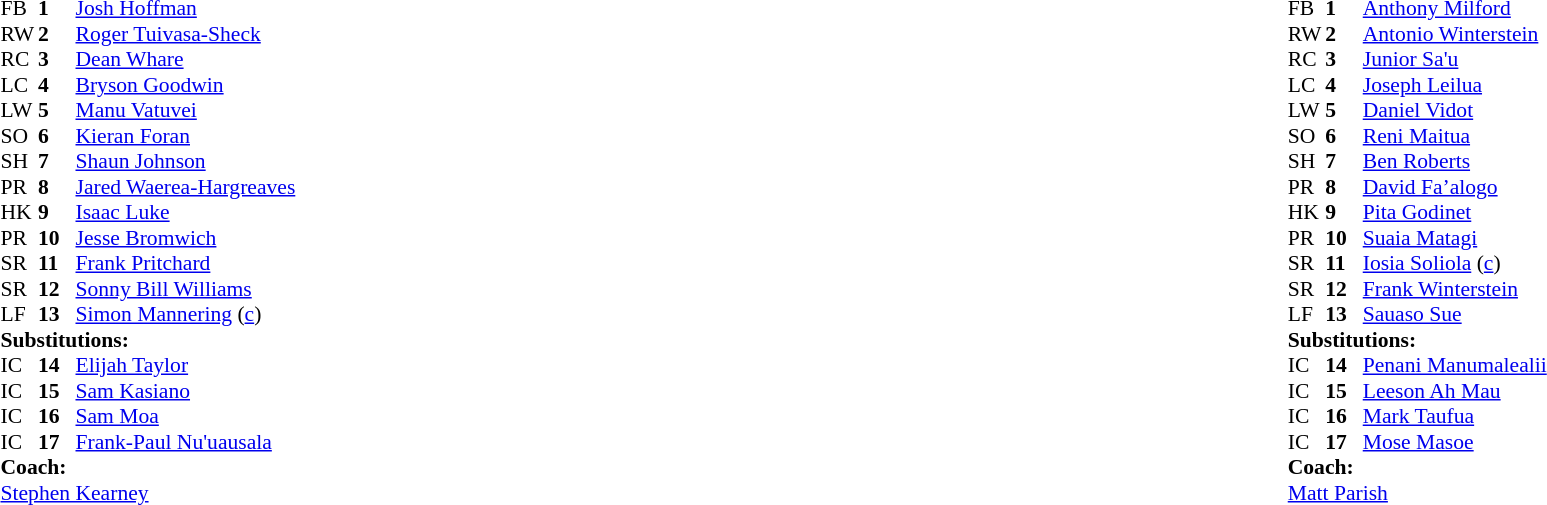<table width="100%">
<tr>
<td valign="top" width="50%"><br><table style="font-size: 90%" cellspacing="0" cellpadding="0">
<tr>
<th width="25"></th>
<th width="25"></th>
</tr>
<tr>
<td>FB</td>
<td><strong>1</strong></td>
<td><a href='#'>Josh Hoffman</a></td>
</tr>
<tr>
<td>RW</td>
<td><strong>2</strong></td>
<td><a href='#'>Roger Tuivasa-Sheck</a></td>
</tr>
<tr>
<td>RC</td>
<td><strong>3</strong></td>
<td><a href='#'>Dean Whare</a></td>
</tr>
<tr>
<td>LC</td>
<td><strong>4</strong></td>
<td><a href='#'>Bryson Goodwin</a></td>
</tr>
<tr>
<td>LW</td>
<td><strong>5</strong></td>
<td><a href='#'>Manu Vatuvei</a></td>
</tr>
<tr>
<td>SO</td>
<td><strong>6</strong></td>
<td><a href='#'>Kieran Foran</a></td>
</tr>
<tr>
<td>SH</td>
<td><strong>7</strong></td>
<td><a href='#'>Shaun Johnson</a></td>
</tr>
<tr>
<td>PR</td>
<td><strong>8</strong></td>
<td><a href='#'>Jared Waerea-Hargreaves</a></td>
</tr>
<tr>
<td>HK</td>
<td><strong>9</strong></td>
<td><a href='#'>Isaac Luke</a></td>
</tr>
<tr>
<td>PR</td>
<td><strong>10</strong></td>
<td><a href='#'>Jesse Bromwich</a></td>
</tr>
<tr>
<td>SR</td>
<td><strong>11</strong></td>
<td><a href='#'>Frank Pritchard</a></td>
</tr>
<tr>
<td>SR</td>
<td><strong>12</strong></td>
<td><a href='#'>Sonny Bill Williams</a></td>
</tr>
<tr>
<td>LF</td>
<td><strong>13</strong></td>
<td><a href='#'>Simon Mannering</a> (<a href='#'>c</a>)</td>
</tr>
<tr>
<td colspan=3><strong>Substitutions:</strong></td>
</tr>
<tr>
<td>IC</td>
<td><strong>14</strong></td>
<td><a href='#'>Elijah Taylor</a></td>
</tr>
<tr>
<td>IC</td>
<td><strong>15</strong></td>
<td><a href='#'>Sam Kasiano</a></td>
</tr>
<tr>
<td>IC</td>
<td><strong>16</strong></td>
<td><a href='#'>Sam Moa</a></td>
</tr>
<tr>
<td>IC</td>
<td><strong>17</strong></td>
<td><a href='#'>Frank-Paul Nu'uausala</a></td>
</tr>
<tr>
<td colspan=3><strong>Coach:</strong></td>
</tr>
<tr>
<td colspan="4"> <a href='#'>Stephen Kearney</a></td>
</tr>
</table>
</td>
<td valign="top" width="50%"><br><table style="font-size: 90%" cellspacing="0" cellpadding="0" align="center">
<tr>
<th width="25"></th>
<th width="25"></th>
</tr>
<tr>
<td>FB</td>
<td><strong>1</strong></td>
<td><a href='#'>Anthony Milford</a></td>
</tr>
<tr>
<td>RW</td>
<td><strong>2</strong></td>
<td><a href='#'>Antonio Winterstein</a></td>
</tr>
<tr>
<td>RC</td>
<td><strong>3</strong></td>
<td><a href='#'>Junior Sa'u</a></td>
</tr>
<tr>
<td>LC</td>
<td><strong>4</strong></td>
<td><a href='#'>Joseph Leilua</a></td>
</tr>
<tr>
<td>LW</td>
<td><strong>5</strong></td>
<td><a href='#'>Daniel Vidot</a></td>
</tr>
<tr>
<td>SO</td>
<td><strong>6</strong></td>
<td><a href='#'>Reni Maitua</a></td>
</tr>
<tr>
<td>SH</td>
<td><strong>7</strong></td>
<td><a href='#'>Ben Roberts</a></td>
</tr>
<tr>
<td>PR</td>
<td><strong>8</strong></td>
<td><a href='#'>David Fa’alogo</a></td>
</tr>
<tr>
<td>HK</td>
<td><strong>9</strong></td>
<td><a href='#'>Pita Godinet</a></td>
</tr>
<tr>
<td>PR</td>
<td><strong>10</strong></td>
<td><a href='#'>Suaia Matagi</a></td>
</tr>
<tr>
<td>SR</td>
<td><strong>11</strong></td>
<td><a href='#'>Iosia Soliola</a> (<a href='#'>c</a>)</td>
</tr>
<tr>
<td>SR</td>
<td><strong>12</strong></td>
<td><a href='#'>Frank Winterstein</a></td>
</tr>
<tr>
<td>LF</td>
<td><strong>13</strong></td>
<td><a href='#'>Sauaso Sue</a></td>
</tr>
<tr>
<td colspan=3><strong>Substitutions:</strong></td>
</tr>
<tr>
<td>IC</td>
<td><strong>14</strong></td>
<td><a href='#'>Penani Manumalealii</a></td>
</tr>
<tr>
<td>IC</td>
<td><strong>15</strong></td>
<td><a href='#'>Leeson Ah Mau</a></td>
</tr>
<tr>
<td>IC</td>
<td><strong>16</strong></td>
<td><a href='#'>Mark Taufua</a></td>
</tr>
<tr>
<td>IC</td>
<td><strong>17</strong></td>
<td><a href='#'>Mose Masoe</a></td>
</tr>
<tr>
<td colspan=3><strong>Coach:</strong></td>
</tr>
<tr>
<td colspan="4"> <a href='#'>Matt Parish</a></td>
</tr>
</table>
</td>
</tr>
</table>
